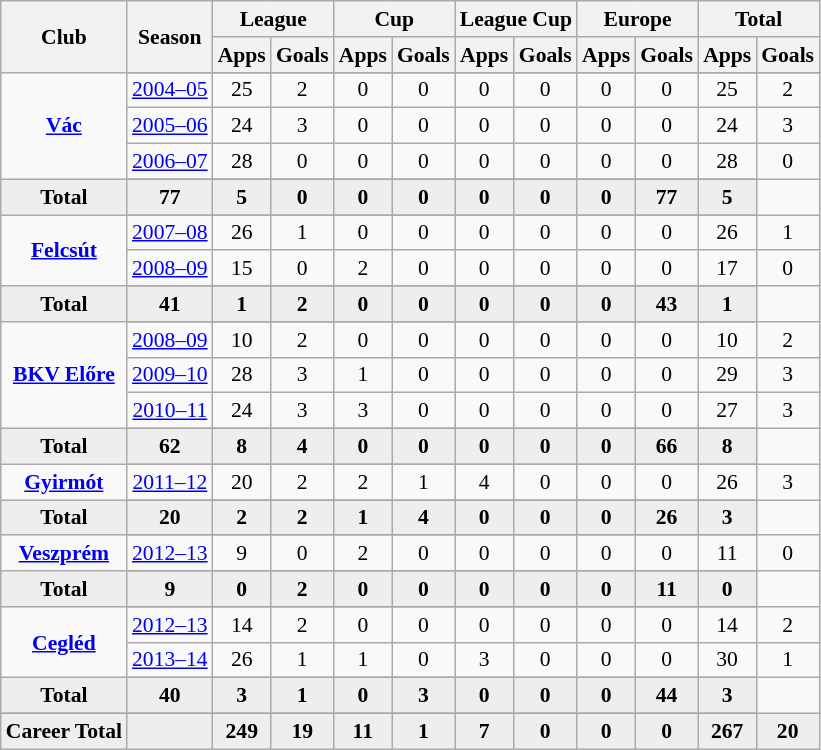<table class="wikitable" style="font-size:90%; text-align: center;">
<tr>
<th rowspan="2">Club</th>
<th rowspan="2">Season</th>
<th colspan="2">League</th>
<th colspan="2">Cup</th>
<th colspan="2">League Cup</th>
<th colspan="2">Europe</th>
<th colspan="2">Total</th>
</tr>
<tr>
<th>Apps</th>
<th>Goals</th>
<th>Apps</th>
<th>Goals</th>
<th>Apps</th>
<th>Goals</th>
<th>Apps</th>
<th>Goals</th>
<th>Apps</th>
<th>Goals</th>
</tr>
<tr ||-||-||-|->
<td rowspan="5" valign="center"><strong><a href='#'>Vác</a></strong></td>
</tr>
<tr>
<td><a href='#'>2004–05</a></td>
<td>25</td>
<td>2</td>
<td>0</td>
<td>0</td>
<td>0</td>
<td>0</td>
<td>0</td>
<td>0</td>
<td>25</td>
<td>2</td>
</tr>
<tr>
<td><a href='#'>2005–06</a></td>
<td>24</td>
<td>3</td>
<td>0</td>
<td>0</td>
<td>0</td>
<td>0</td>
<td>0</td>
<td>0</td>
<td>24</td>
<td>3</td>
</tr>
<tr>
<td><a href='#'>2006–07</a></td>
<td>28</td>
<td>0</td>
<td>0</td>
<td>0</td>
<td>0</td>
<td>0</td>
<td>0</td>
<td>0</td>
<td>28</td>
<td>0</td>
</tr>
<tr>
</tr>
<tr style="font-weight:bold; background-color:#eeeeee;">
<td>Total</td>
<td>77</td>
<td>5</td>
<td>0</td>
<td>0</td>
<td>0</td>
<td>0</td>
<td>0</td>
<td>0</td>
<td>77</td>
<td>5</td>
</tr>
<tr>
<td rowspan="4" valign="center"><strong><a href='#'>Felcsút</a></strong></td>
</tr>
<tr>
<td><a href='#'>2007–08</a></td>
<td>26</td>
<td>1</td>
<td>0</td>
<td>0</td>
<td>0</td>
<td>0</td>
<td>0</td>
<td>0</td>
<td>26</td>
<td>1</td>
</tr>
<tr>
<td><a href='#'>2008–09</a></td>
<td>15</td>
<td>0</td>
<td>2</td>
<td>0</td>
<td>0</td>
<td>0</td>
<td>0</td>
<td>0</td>
<td>17</td>
<td>0</td>
</tr>
<tr>
</tr>
<tr style="font-weight:bold; background-color:#eeeeee;">
<td>Total</td>
<td>41</td>
<td>1</td>
<td>2</td>
<td>0</td>
<td>0</td>
<td>0</td>
<td>0</td>
<td>0</td>
<td>43</td>
<td>1</td>
</tr>
<tr>
<td rowspan="5" valign="center"><strong><a href='#'>BKV Előre</a></strong></td>
</tr>
<tr>
<td><a href='#'>2008–09</a></td>
<td>10</td>
<td>2</td>
<td>0</td>
<td>0</td>
<td>0</td>
<td>0</td>
<td>0</td>
<td>0</td>
<td>10</td>
<td>2</td>
</tr>
<tr>
<td><a href='#'>2009–10</a></td>
<td>28</td>
<td>3</td>
<td>1</td>
<td>0</td>
<td>0</td>
<td>0</td>
<td>0</td>
<td>0</td>
<td>29</td>
<td>3</td>
</tr>
<tr>
<td><a href='#'>2010–11</a></td>
<td>24</td>
<td>3</td>
<td>3</td>
<td>0</td>
<td>0</td>
<td>0</td>
<td>0</td>
<td>0</td>
<td>27</td>
<td>3</td>
</tr>
<tr>
</tr>
<tr style="font-weight:bold; background-color:#eeeeee;">
<td>Total</td>
<td>62</td>
<td>8</td>
<td>4</td>
<td>0</td>
<td>0</td>
<td>0</td>
<td>0</td>
<td>0</td>
<td>66</td>
<td>8</td>
</tr>
<tr>
<td rowspan="3" valign="center"><strong><a href='#'>Gyirmót</a></strong></td>
</tr>
<tr>
<td><a href='#'>2011–12</a></td>
<td>20</td>
<td>2</td>
<td>2</td>
<td>1</td>
<td>4</td>
<td>0</td>
<td>0</td>
<td>0</td>
<td>26</td>
<td>3</td>
</tr>
<tr>
</tr>
<tr style="font-weight:bold; background-color:#eeeeee;">
<td>Total</td>
<td>20</td>
<td>2</td>
<td>2</td>
<td>1</td>
<td>4</td>
<td>0</td>
<td>0</td>
<td>0</td>
<td>26</td>
<td>3</td>
</tr>
<tr>
<td rowspan="3" valign="center"><strong><a href='#'>Veszprém</a></strong></td>
</tr>
<tr>
<td><a href='#'>2012–13</a></td>
<td>9</td>
<td>0</td>
<td>2</td>
<td>0</td>
<td>0</td>
<td>0</td>
<td>0</td>
<td>0</td>
<td>11</td>
<td>0</td>
</tr>
<tr>
</tr>
<tr style="font-weight:bold; background-color:#eeeeee;">
<td>Total</td>
<td>9</td>
<td>0</td>
<td>2</td>
<td>0</td>
<td>0</td>
<td>0</td>
<td>0</td>
<td>0</td>
<td>11</td>
<td>0</td>
</tr>
<tr>
<td rowspan="4" valign="center"><strong><a href='#'>Cegléd</a></strong></td>
</tr>
<tr>
<td><a href='#'>2012–13</a></td>
<td>14</td>
<td>2</td>
<td>0</td>
<td>0</td>
<td>0</td>
<td>0</td>
<td>0</td>
<td>0</td>
<td>14</td>
<td>2</td>
</tr>
<tr>
<td><a href='#'>2013–14</a></td>
<td>26</td>
<td>1</td>
<td>1</td>
<td>0</td>
<td>3</td>
<td>0</td>
<td>0</td>
<td>0</td>
<td>30</td>
<td>1</td>
</tr>
<tr>
</tr>
<tr style="font-weight:bold; background-color:#eeeeee;">
<td>Total</td>
<td>40</td>
<td>3</td>
<td>1</td>
<td>0</td>
<td>3</td>
<td>0</td>
<td>0</td>
<td>0</td>
<td>44</td>
<td>3</td>
</tr>
<tr>
</tr>
<tr style="font-weight:bold; background-color:#eeeeee;">
<td rowspan="2" valign="top"><strong>Career Total</strong></td>
<td></td>
<td><strong>249</strong></td>
<td><strong>19</strong></td>
<td><strong>11</strong></td>
<td><strong>1</strong></td>
<td><strong>7</strong></td>
<td><strong>0</strong></td>
<td><strong>0</strong></td>
<td><strong>0</strong></td>
<td><strong>267</strong></td>
<td><strong>20</strong></td>
</tr>
</table>
